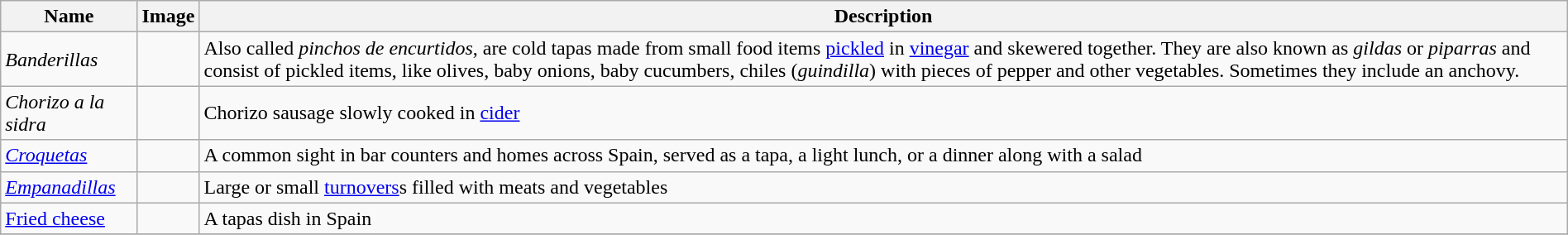<table class="wikitable sortable" width="100%">
<tr>
<th>Name</th>
<th class="unsortable">Image</th>
<th>Description</th>
</tr>
<tr>
<td><em>Banderillas</em></td>
<td></td>
<td>Also called <em>pinchos de encurtidos</em>, are cold tapas made from small food items <a href='#'>pickled</a> in <a href='#'>vinegar</a> and skewered together. They are also known as <em>gildas</em> or <em>piparras</em> and consist of pickled items, like olives, baby onions, baby cucumbers, chiles (<em>guindilla</em>) with pieces of pepper and other vegetables. Sometimes they include an anchovy.</td>
</tr>
<tr>
<td><em>Chorizo a la sidra</em></td>
<td></td>
<td>Chorizo sausage slowly cooked in <a href='#'>cider</a></td>
</tr>
<tr>
<td><em><a href='#'>Croquetas</a></em></td>
<td></td>
<td>A common sight in bar counters and homes across Spain, served as a tapa, a light lunch, or a dinner along with a salad</td>
</tr>
<tr>
<td><em><a href='#'>Empanadillas</a></em></td>
<td></td>
<td>Large or small <a href='#'>turnovers</a>s filled with meats and vegetables</td>
</tr>
<tr>
<td><a href='#'>Fried cheese</a></td>
<td></td>
<td>A tapas dish in Spain</td>
</tr>
<tr>
</tr>
</table>
